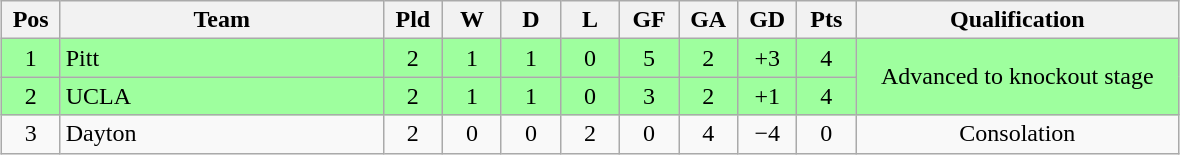<table class="wikitable" style="text-align:center; margin: 1em auto">
<tr>
<th style="width:2em">Pos</th>
<th style="width:13em">Team</th>
<th style="width:2em">Pld</th>
<th style="width:2em">W</th>
<th style="width:2em">D</th>
<th style="width:2em">L</th>
<th style="width:2em">GF</th>
<th style="width:2em">GA</th>
<th style="width:2em">GD</th>
<th style="width:2em">Pts</th>
<th style="width:13em">Qualification</th>
</tr>
<tr bgcolor="#9eff9e">
<td>1</td>
<td style="text-align:left">Pitt</td>
<td>2</td>
<td>1</td>
<td>1</td>
<td>0</td>
<td>5</td>
<td>2</td>
<td>+3</td>
<td>4</td>
<td rowspan="2">Advanced to knockout stage</td>
</tr>
<tr bgcolor="#9eff9e">
<td>2</td>
<td style="text-align:left">UCLA</td>
<td>2</td>
<td>1</td>
<td>1</td>
<td>0</td>
<td>3</td>
<td>2</td>
<td>+1</td>
<td>4</td>
</tr>
<tr>
<td>3</td>
<td style="text-align:left">Dayton</td>
<td>2</td>
<td>0</td>
<td>0</td>
<td>2</td>
<td>0</td>
<td>4</td>
<td>−4</td>
<td>0</td>
<td>Consolation</td>
</tr>
</table>
